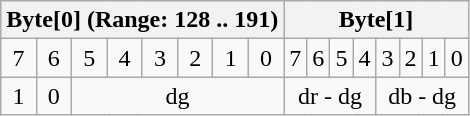<table class="wikitable" style="text-align:center;">
<tr>
<th colspan="8">Byte[0] (Range: 128 .. 191)</th>
<th colspan="8">Byte[1]</th>
</tr>
<tr>
<td>7</td>
<td>6</td>
<td>5</td>
<td>4</td>
<td>3</td>
<td>2</td>
<td>1</td>
<td>0</td>
<td>7</td>
<td>6</td>
<td>5</td>
<td>4</td>
<td>3</td>
<td>2</td>
<td>1</td>
<td>0</td>
</tr>
<tr>
<td>1</td>
<td>0</td>
<td colspan="6">dg</td>
<td colspan="4">dr - dg</td>
<td colspan="4">db - dg</td>
</tr>
</table>
